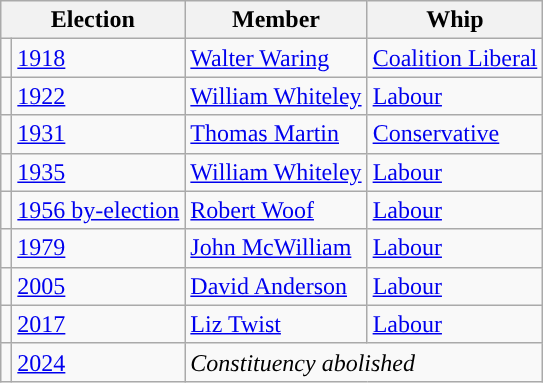<table class="wikitable">
<tr>
<th colspan="2">Election</th>
<th>Member</th>
<th>Whip</th>
</tr>
<tr>
<td style="color:inherit;background-color: "></td>
<td><a href='#'>1918</a></td>
<td><a href='#'>Walter Waring</a></td>
<td><a href='#'>Coalition Liberal</a></td>
</tr>
<tr>
<td style="color:inherit;background-color: "></td>
<td><a href='#'>1922</a></td>
<td><a href='#'>William Whiteley</a></td>
<td><a href='#'>Labour</a></td>
</tr>
<tr>
<td style="color:inherit;background-color: "></td>
<td><a href='#'>1931</a></td>
<td><a href='#'>Thomas Martin</a></td>
<td><a href='#'>Conservative</a></td>
</tr>
<tr>
<td style="color:inherit;background-color: "></td>
<td><a href='#'>1935</a></td>
<td><a href='#'>William Whiteley</a></td>
<td><a href='#'>Labour</a></td>
</tr>
<tr>
<td style="color:inherit;background-color: "></td>
<td><a href='#'>1956 by-election</a></td>
<td><a href='#'>Robert Woof</a></td>
<td><a href='#'>Labour</a></td>
</tr>
<tr>
<td style="color:inherit;background-color: "></td>
<td><a href='#'>1979</a></td>
<td><a href='#'>John McWilliam</a></td>
<td><a href='#'>Labour</a></td>
</tr>
<tr>
<td style="color:inherit;background-color: "></td>
<td><a href='#'>2005</a></td>
<td><a href='#'>David Anderson</a></td>
<td><a href='#'>Labour</a></td>
</tr>
<tr>
<td style="color:inherit;background-color: "></td>
<td><a href='#'>2017</a></td>
<td><a href='#'>Liz Twist</a></td>
<td><a href='#'>Labour</a></td>
</tr>
<tr>
<td></td>
<td><a href='#'>2024</a></td>
<td colspan="2"><em>Constituency abolished</em></td>
</tr>
</table>
